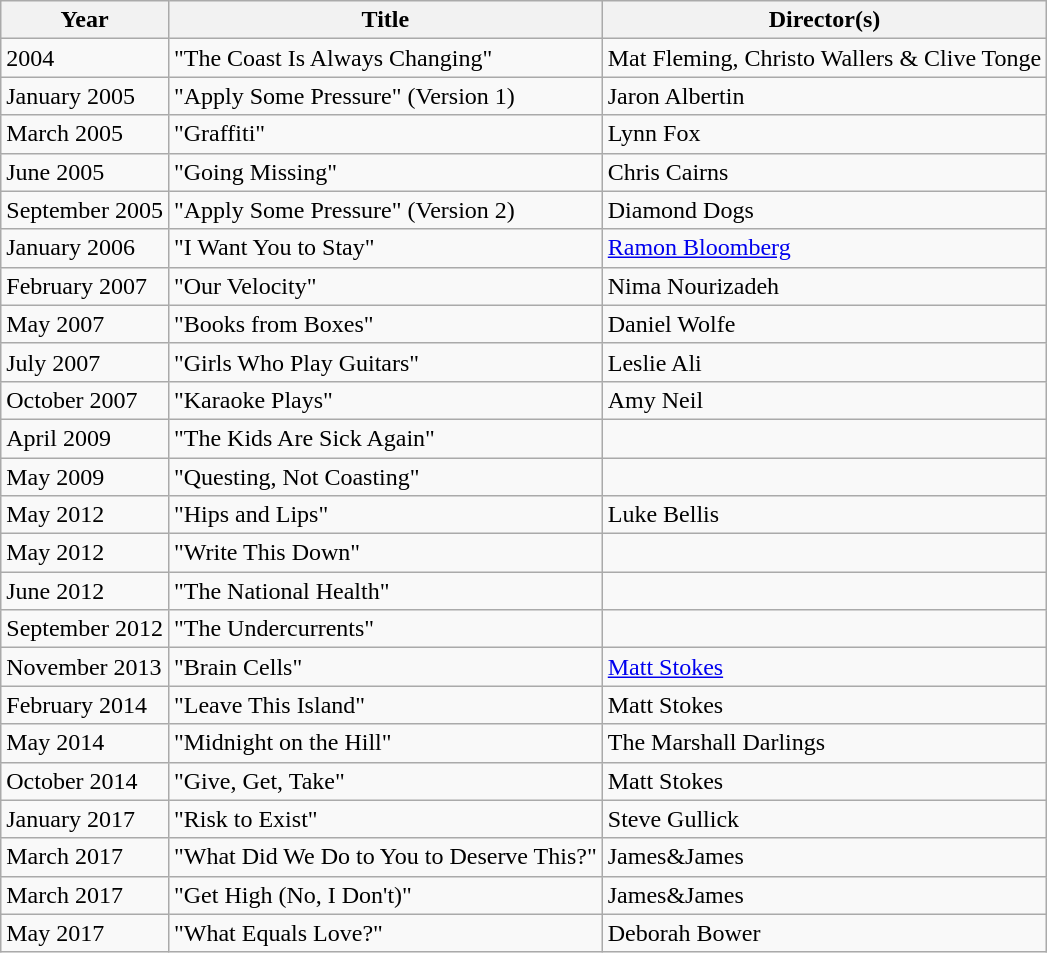<table class="wikitable sortable">
<tr>
<th>Year</th>
<th>Title</th>
<th>Director(s)</th>
</tr>
<tr>
<td>2004</td>
<td>"The Coast Is Always Changing"</td>
<td>Mat Fleming, Christo Wallers & Clive Tonge</td>
</tr>
<tr>
<td>January 2005</td>
<td>"Apply Some Pressure" (Version 1)</td>
<td>Jaron Albertin</td>
</tr>
<tr>
<td>March 2005</td>
<td>"Graffiti"</td>
<td>Lynn Fox</td>
</tr>
<tr>
<td>June 2005</td>
<td>"Going Missing"</td>
<td>Chris Cairns</td>
</tr>
<tr>
<td>September 2005</td>
<td>"Apply Some Pressure" (Version 2)</td>
<td>Diamond Dogs</td>
</tr>
<tr>
<td>January 2006</td>
<td>"I Want You to Stay"</td>
<td><a href='#'>Ramon Bloomberg</a></td>
</tr>
<tr>
<td>February 2007</td>
<td>"Our Velocity"</td>
<td>Nima Nourizadeh</td>
</tr>
<tr>
<td>May 2007</td>
<td>"Books from Boxes"</td>
<td>Daniel Wolfe</td>
</tr>
<tr>
<td>July 2007</td>
<td>"Girls Who Play Guitars"</td>
<td>Leslie Ali</td>
</tr>
<tr>
<td>October 2007</td>
<td>"Karaoke Plays"</td>
<td>Amy Neil</td>
</tr>
<tr>
<td>April 2009</td>
<td>"The Kids Are Sick Again"</td>
<td></td>
</tr>
<tr>
<td>May 2009</td>
<td>"Questing, Not Coasting"</td>
<td></td>
</tr>
<tr>
<td>May 2012</td>
<td>"Hips and Lips"</td>
<td>Luke Bellis</td>
</tr>
<tr>
<td>May 2012</td>
<td>"Write This Down"</td>
<td></td>
</tr>
<tr>
<td>June 2012</td>
<td>"The National Health"</td>
<td></td>
</tr>
<tr>
<td>September 2012</td>
<td>"The Undercurrents"</td>
<td></td>
</tr>
<tr>
<td>November 2013</td>
<td>"Brain Cells"</td>
<td><a href='#'>Matt Stokes</a></td>
</tr>
<tr>
<td>February 2014</td>
<td>"Leave This Island"</td>
<td>Matt Stokes</td>
</tr>
<tr>
<td>May 2014</td>
<td>"Midnight on the Hill"</td>
<td>The Marshall Darlings</td>
</tr>
<tr>
<td>October 2014</td>
<td>"Give, Get, Take"</td>
<td>Matt Stokes</td>
</tr>
<tr>
<td>January 2017</td>
<td>"Risk to Exist"</td>
<td>Steve Gullick</td>
</tr>
<tr>
<td>March 2017</td>
<td>"What Did We Do to You to Deserve This?"</td>
<td>James&James</td>
</tr>
<tr>
<td>March 2017</td>
<td>"Get High (No, I Don't)"</td>
<td>James&James</td>
</tr>
<tr>
<td>May 2017</td>
<td>"What Equals Love?"</td>
<td>Deborah Bower</td>
</tr>
</table>
